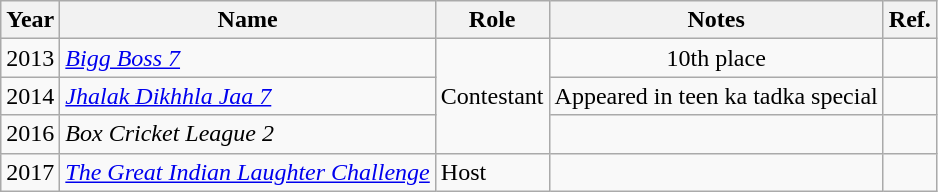<table class="wikitable sortable">
<tr>
<th>Year</th>
<th>Name</th>
<th>Role</th>
<th>Notes</th>
<th>Ref.</th>
</tr>
<tr>
<td>2013</td>
<td><em><a href='#'>Bigg Boss 7</a></em></td>
<td rowspan="3">Contestant</td>
<td style="text-align:center;">10th place</td>
<td></td>
</tr>
<tr>
<td>2014</td>
<td><em><a href='#'>Jhalak Dikhhla Jaa 7</a></em></td>
<td style="text-align:center;">Appeared in teen ka tadka special</td>
<td></td>
</tr>
<tr>
<td>2016</td>
<td><em>Box Cricket League 2</em></td>
<td></td>
<td></td>
</tr>
<tr>
<td>2017</td>
<td><em><a href='#'>The Great Indian Laughter Challenge</a></em></td>
<td>Host</td>
<td style="text-align:center;"></td>
<td></td>
</tr>
</table>
